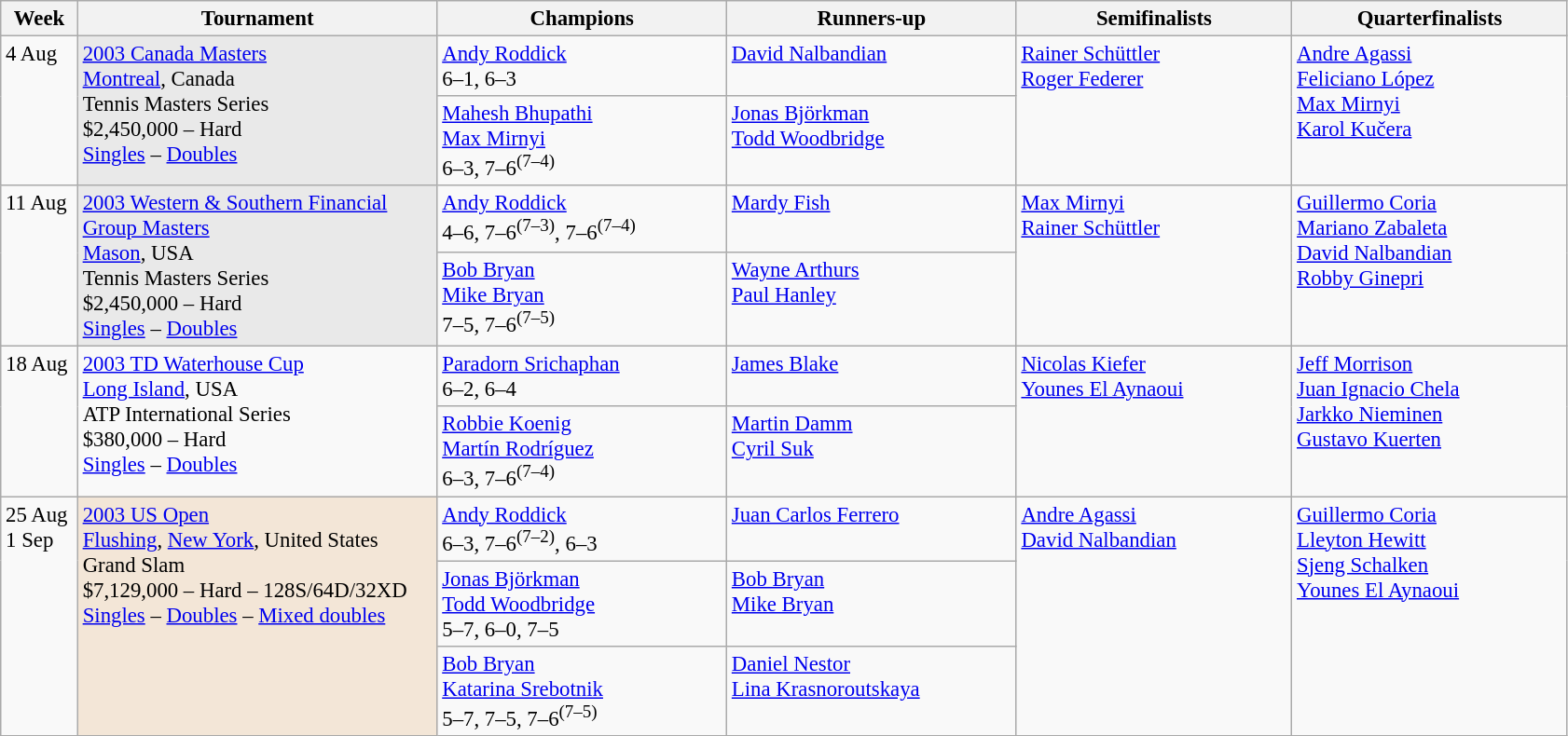<table class=wikitable style=font-size:95%>
<tr>
<th style="width:48px;">Week</th>
<th style="width:250px;">Tournament</th>
<th style="width:200px;">Champions</th>
<th style="width:200px;">Runners-up</th>
<th style="width:190px;">Semifinalists</th>
<th style="width:190px;">Quarterfinalists</th>
</tr>
<tr valign=top>
<td rowspan=2>4 Aug</td>
<td bgcolor=#E9E9E9 rowspan=2><a href='#'>2003 Canada Masters</a><br> <a href='#'>Montreal</a>, Canada<br>Tennis Masters Series<br>$2,450,000 – Hard <br> <a href='#'>Singles</a> – <a href='#'>Doubles</a></td>
<td> <a href='#'>Andy Roddick</a> <br>6–1, 6–3</td>
<td> <a href='#'>David Nalbandian</a></td>
<td rowspan=2> <a href='#'>Rainer Schüttler</a> <br> <a href='#'>Roger Federer</a></td>
<td rowspan=2> <a href='#'>Andre Agassi</a> <br>  <a href='#'>Feliciano López</a> <br> <a href='#'>Max Mirnyi</a>  <br>  <a href='#'>Karol Kučera</a></td>
</tr>
<tr valign=top>
<td> <a href='#'>Mahesh Bhupathi</a><br> <a href='#'>Max Mirnyi</a><br> 6–3, 7–6<sup>(7–4)</sup></td>
<td> <a href='#'>Jonas Björkman</a><br> <a href='#'>Todd Woodbridge</a></td>
</tr>
<tr valign=top>
<td rowspan=2>11 Aug</td>
<td bgcolor=#E9E9E9 rowspan=2><a href='#'>2003 Western & Southern Financial Group Masters</a><br> <a href='#'>Mason</a>, USA<br>Tennis Masters Series<br>$2,450,000 – Hard <br> <a href='#'>Singles</a> – <a href='#'>Doubles</a></td>
<td> <a href='#'>Andy Roddick</a> <br>4–6, 7–6<sup>(7–3)</sup>, 7–6<sup>(7–4)</sup></td>
<td> <a href='#'>Mardy Fish</a></td>
<td rowspan=2> <a href='#'>Max Mirnyi</a> <br> <a href='#'>Rainer Schüttler</a></td>
<td rowspan=2> <a href='#'>Guillermo Coria</a> <br>  <a href='#'>Mariano Zabaleta</a> <br> <a href='#'>David Nalbandian</a>  <br>  <a href='#'>Robby Ginepri</a></td>
</tr>
<tr valign=top>
<td> <a href='#'>Bob Bryan</a><br> <a href='#'>Mike Bryan</a><br> 7–5, 7–6<sup>(7–5)</sup></td>
<td> <a href='#'>Wayne Arthurs</a><br> <a href='#'>Paul Hanley</a></td>
</tr>
<tr valign=top>
<td rowspan=2>18 Aug</td>
<td rowspan=2><a href='#'>2003 TD Waterhouse Cup</a><br> <a href='#'>Long Island</a>, USA<br>ATP International Series<br>$380,000 – Hard <br> <a href='#'>Singles</a> – <a href='#'>Doubles</a></td>
<td> <a href='#'>Paradorn Srichaphan</a> <br>6–2, 6–4</td>
<td> <a href='#'>James Blake</a></td>
<td rowspan=2> <a href='#'>Nicolas Kiefer</a> <br> <a href='#'>Younes El Aynaoui</a></td>
<td rowspan=2> <a href='#'>Jeff Morrison</a> <br>  <a href='#'>Juan Ignacio Chela</a> <br> <a href='#'>Jarkko Nieminen</a>  <br>  <a href='#'>Gustavo Kuerten</a></td>
</tr>
<tr valign=top>
<td> <a href='#'>Robbie Koenig</a><br> <a href='#'>Martín Rodríguez</a><br> 6–3, 7–6<sup>(7–4)</sup></td>
<td> <a href='#'>Martin Damm</a><br> <a href='#'>Cyril Suk</a></td>
</tr>
<tr valign=top>
<td rowspan=3>25 Aug<br>1 Sep</td>
<td bgcolor=#F3E6D7 rowspan=3><a href='#'>2003 US Open</a><br> <a href='#'>Flushing</a>, <a href='#'>New York</a>, United States<br>Grand Slam<br>$7,129,000 – Hard – 128S/64D/32XD<br><a href='#'>Singles</a> – <a href='#'>Doubles</a> – <a href='#'>Mixed doubles</a></td>
<td> <a href='#'>Andy Roddick</a><br>6–3, 7–6<sup>(7–2)</sup>, 6–3</td>
<td> <a href='#'>Juan Carlos Ferrero</a></td>
<td rowspan=3> <a href='#'>Andre Agassi</a><br> <a href='#'>David Nalbandian</a></td>
<td rowspan=3> <a href='#'>Guillermo Coria</a><br> <a href='#'>Lleyton Hewitt</a><br> <a href='#'>Sjeng Schalken</a><br> <a href='#'>Younes El Aynaoui</a></td>
</tr>
<tr valign=top>
<td> <a href='#'>Jonas Björkman</a><br> <a href='#'>Todd Woodbridge</a><br>5–7, 6–0, 7–5</td>
<td> <a href='#'>Bob Bryan</a><br> <a href='#'>Mike Bryan</a></td>
</tr>
<tr valign=top>
<td> <a href='#'>Bob Bryan</a><br> <a href='#'>Katarina Srebotnik</a><br> 5–7, 7–5, 7–6<sup>(7–5)</sup></td>
<td> <a href='#'>Daniel Nestor</a><br> <a href='#'>Lina Krasnoroutskaya</a></td>
</tr>
</table>
